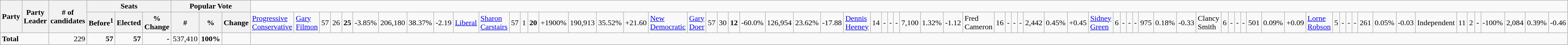<table class="wikitable">
<tr>
<th rowspan="2" colspan="2">Party</th>
<th rowspan="2">Party Leader</th>
<th rowspan="2"># of<br>candidates</th>
<th colspan="3">Seats</th>
<th colspan="3">Popular Vote</th>
</tr>
<tr>
<th>Before<sup>1</sup></th>
<th>Elected</th>
<th>% Change</th>
<th>#</th>
<th>%</th>
<th>Change<br></th>
<td><a href='#'>Progressive Conservative</a></td>
<td><a href='#'>Gary Filmon</a></td>
<td align="right">57</td>
<td align="right">26</td>
<td align="right"><strong>25</strong></td>
<td align="right">-3.85%</td>
<td align="right">206,180</td>
<td align="right">38.37%</td>
<td align="right">-2.19<br></td>
<td><a href='#'>Liberal</a></td>
<td><a href='#'>Sharon Carstairs</a></td>
<td align="right">57</td>
<td align="right">1</td>
<td align="right"><strong>20</strong></td>
<td align="right">+1900%</td>
<td align="right">190,913</td>
<td align="right">35.52%</td>
<td align="right">+21.60<br></td>
<td><a href='#'>New Democratic</a></td>
<td><a href='#'>Gary Doer</a></td>
<td align="right">57</td>
<td align="right">30</td>
<td align="right"><strong>12</strong></td>
<td align="right">-60.0%</td>
<td align="right">126,954</td>
<td align="right">23.62%</td>
<td align="right">-17.88<br></td>
<td><a href='#'>Dennis Heeney</a></td>
<td align="right">14</td>
<td align="right">-</td>
<td align="right">-</td>
<td align="right">-</td>
<td align="right">7,100</td>
<td align="right">1.32%</td>
<td align="right">-1.12<br></td>
<td>Fred Cameron</td>
<td align="right">16</td>
<td align="right">-</td>
<td align="right">-</td>
<td align="right">-</td>
<td align="right">2,442</td>
<td align="right">0.45%</td>
<td align="right">+0.45<br></td>
<td><a href='#'>Sidney Green</a></td>
<td align="right">6</td>
<td align="right">-</td>
<td align="right">-</td>
<td align="right">-</td>
<td align="right">975</td>
<td align="right">0.18%</td>
<td align="right">-0.33<br></td>
<td>Clancy Smith</td>
<td align="right">6</td>
<td align="right">-</td>
<td align="right">-</td>
<td align="right">-</td>
<td align="right">501</td>
<td align="right">0.09%</td>
<td align="right">+0.09<br></td>
<td><a href='#'>Lorne Robson</a></td>
<td align="right">5</td>
<td align="right">-</td>
<td align="right">-</td>
<td align="right">-</td>
<td align="right">261</td>
<td align="right">0.05%</td>
<td align="right">-0.03<br></td>
<td colspan="2">Independent</td>
<td align="right">11</td>
<td align="right">2</td>
<td align="right"><strong>-</strong></td>
<td align="right">-100%</td>
<td align="right">2,084</td>
<td align="right">0.39%</td>
<td align="right">-0.46</td>
</tr>
<tr>
<td colspan="3"><strong>Total</strong></td>
<td align="right">229</td>
<td align="right"><strong>57</strong></td>
<td align="right"><strong>57</strong></td>
<td align="right"><strong>-</strong></td>
<td align="right">537,410</td>
<td align="right"><strong>100%</strong></td>
<td align="right"> </td>
</tr>
</table>
